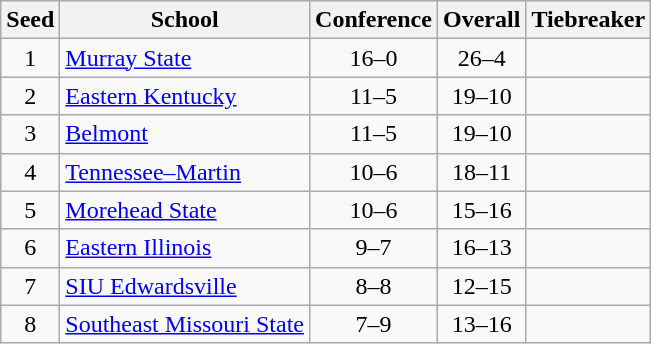<table class="wikitable" style="text-align:center">
<tr>
<th>Seed</th>
<th>School</th>
<th>Conference</th>
<th>Overall</th>
<th>Tiebreaker</th>
</tr>
<tr>
<td>1</td>
<td align=left><a href='#'>Murray State</a></td>
<td>16–0</td>
<td>26–4</td>
<td></td>
</tr>
<tr>
<td>2</td>
<td align=left><a href='#'>Eastern Kentucky</a></td>
<td>11–5</td>
<td>19–10</td>
<td></td>
</tr>
<tr>
<td>3</td>
<td align=left><a href='#'>Belmont</a></td>
<td>11–5</td>
<td>19–10</td>
<td></td>
</tr>
<tr>
<td>4</td>
<td align=left><a href='#'>Tennessee–Martin</a></td>
<td>10–6</td>
<td>18–11</td>
<td></td>
</tr>
<tr>
<td>5</td>
<td align=left><a href='#'>Morehead State</a></td>
<td>10–6</td>
<td>15–16</td>
<td></td>
</tr>
<tr>
<td>6</td>
<td align=left><a href='#'>Eastern Illinois</a></td>
<td>9–7</td>
<td>16–13</td>
<td></td>
</tr>
<tr>
<td>7</td>
<td align=left><a href='#'>SIU Edwardsville</a></td>
<td>8–8</td>
<td>12–15</td>
<td></td>
</tr>
<tr>
<td>8</td>
<td align=left><a href='#'>Southeast Missouri State</a></td>
<td>7–9</td>
<td>13–16</td>
<td></td>
</tr>
</table>
